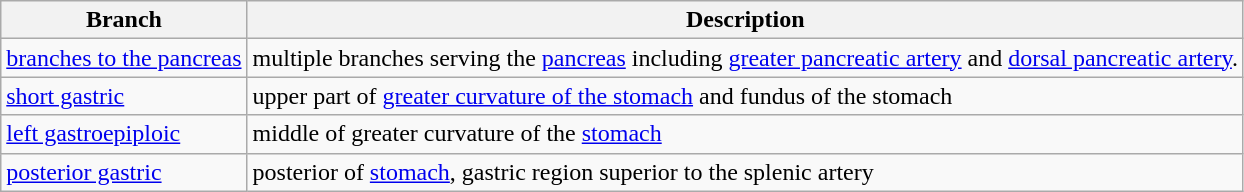<table class="wikitable">
<tr>
<th>Branch</th>
<th>Description</th>
</tr>
<tr>
<td><a href='#'>branches to the pancreas</a></td>
<td>multiple branches serving the <a href='#'>pancreas</a> including <a href='#'>greater pancreatic artery</a> and <a href='#'>dorsal pancreatic artery</a>.</td>
</tr>
<tr>
<td><a href='#'>short gastric</a></td>
<td>upper part of <a href='#'>greater curvature of the stomach</a> and fundus of the stomach</td>
</tr>
<tr>
<td><a href='#'>left gastroepiploic</a></td>
<td>middle of greater curvature of the <a href='#'>stomach</a></td>
</tr>
<tr>
<td><a href='#'>posterior gastric</a></td>
<td>posterior of <a href='#'>stomach</a>, gastric region superior to the splenic artery</td>
</tr>
</table>
